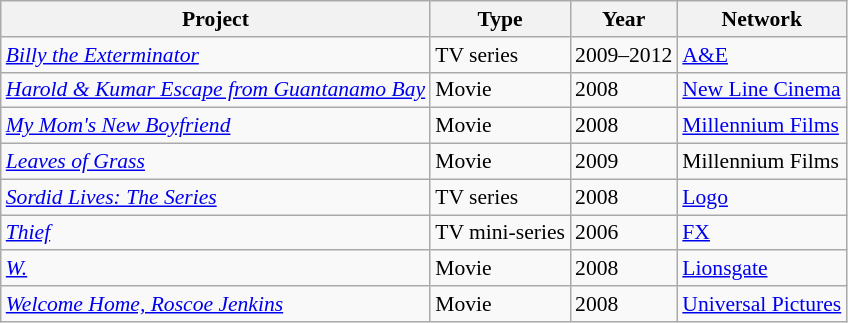<table class="wikitable sortable" style="font-size: 90%">
<tr>
<th>Project</th>
<th>Type</th>
<th>Year</th>
<th>Network</th>
</tr>
<tr>
<td><em><a href='#'>Billy the Exterminator</a></em></td>
<td>TV series</td>
<td>2009–2012</td>
<td><a href='#'>A&E</a></td>
</tr>
<tr>
<td><em><a href='#'>Harold & Kumar Escape from Guantanamo Bay</a></em></td>
<td>Movie</td>
<td>2008</td>
<td><a href='#'>New Line Cinema</a></td>
</tr>
<tr>
<td><em><a href='#'>My Mom's New Boyfriend</a></em></td>
<td>Movie</td>
<td>2008</td>
<td><a href='#'>Millennium Films</a></td>
</tr>
<tr>
<td><em><a href='#'>Leaves of Grass</a></em></td>
<td>Movie</td>
<td>2009</td>
<td>Millennium Films</td>
</tr>
<tr>
<td><em><a href='#'>Sordid Lives: The Series</a></em></td>
<td>TV series</td>
<td>2008</td>
<td><a href='#'>Logo</a></td>
</tr>
<tr>
<td><em><a href='#'>Thief</a></em></td>
<td>TV mini-series</td>
<td>2006</td>
<td><a href='#'>FX</a></td>
</tr>
<tr>
<td><em><a href='#'>W.</a></em></td>
<td>Movie</td>
<td>2008</td>
<td><a href='#'>Lionsgate</a></td>
</tr>
<tr>
<td><em><a href='#'>Welcome Home, Roscoe Jenkins</a></em></td>
<td>Movie</td>
<td>2008</td>
<td><a href='#'>Universal Pictures</a></td>
</tr>
</table>
